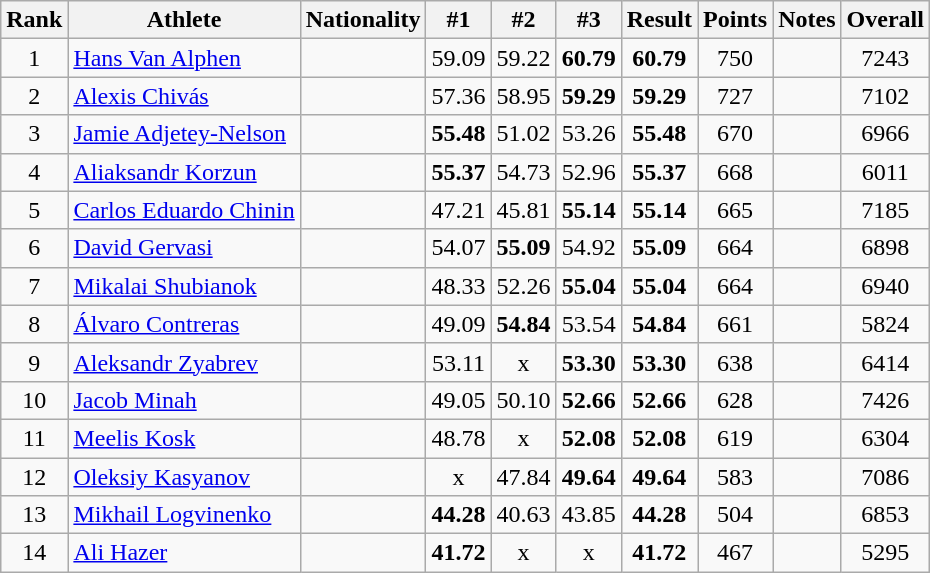<table class="wikitable sortable" style="text-align:center">
<tr>
<th>Rank</th>
<th>Athlete</th>
<th>Nationality</th>
<th>#1</th>
<th>#2</th>
<th>#3</th>
<th>Result</th>
<th>Points</th>
<th>Notes</th>
<th>Overall</th>
</tr>
<tr>
<td>1</td>
<td align=left><a href='#'>Hans Van Alphen</a></td>
<td align=left></td>
<td>59.09</td>
<td>59.22</td>
<td><strong>60.79</strong></td>
<td><strong>60.79</strong></td>
<td>750</td>
<td></td>
<td>7243</td>
</tr>
<tr>
<td>2</td>
<td align=left><a href='#'>Alexis Chivás</a></td>
<td align=left></td>
<td>57.36</td>
<td>58.95</td>
<td><strong>59.29</strong></td>
<td><strong>59.29</strong></td>
<td>727</td>
<td></td>
<td>7102</td>
</tr>
<tr>
<td>3</td>
<td align=left><a href='#'>Jamie Adjetey-Nelson</a></td>
<td align=left></td>
<td><strong>55.48</strong></td>
<td>51.02</td>
<td>53.26</td>
<td><strong>55.48</strong></td>
<td>670</td>
<td></td>
<td>6966</td>
</tr>
<tr>
<td>4</td>
<td align=left><a href='#'>Aliaksandr Korzun</a></td>
<td align=left></td>
<td><strong>55.37</strong></td>
<td>54.73</td>
<td>52.96</td>
<td><strong>55.37</strong></td>
<td>668</td>
<td></td>
<td>6011</td>
</tr>
<tr>
<td>5</td>
<td align=left><a href='#'>Carlos Eduardo Chinin</a></td>
<td align=left></td>
<td>47.21</td>
<td>45.81</td>
<td><strong>55.14</strong></td>
<td><strong>55.14</strong></td>
<td>665</td>
<td></td>
<td>7185</td>
</tr>
<tr>
<td>6</td>
<td align=left><a href='#'>David Gervasi</a></td>
<td align=left></td>
<td>54.07</td>
<td><strong>55.09</strong></td>
<td>54.92</td>
<td><strong>55.09</strong></td>
<td>664</td>
<td></td>
<td>6898</td>
</tr>
<tr>
<td>7</td>
<td align=left><a href='#'>Mikalai Shubianok</a></td>
<td align=left></td>
<td>48.33</td>
<td>52.26</td>
<td><strong>55.04</strong></td>
<td><strong>55.04</strong></td>
<td>664</td>
<td></td>
<td>6940</td>
</tr>
<tr>
<td>8</td>
<td align=left><a href='#'>Álvaro Contreras</a></td>
<td align=left></td>
<td>49.09</td>
<td><strong>54.84</strong></td>
<td>53.54</td>
<td><strong>54.84</strong></td>
<td>661</td>
<td></td>
<td>5824</td>
</tr>
<tr>
<td>9</td>
<td align=left><a href='#'>Aleksandr Zyabrev</a></td>
<td align=left></td>
<td>53.11</td>
<td>x</td>
<td><strong>53.30</strong></td>
<td><strong>53.30</strong></td>
<td>638</td>
<td></td>
<td>6414</td>
</tr>
<tr>
<td>10</td>
<td align=left><a href='#'>Jacob Minah</a></td>
<td align=left></td>
<td>49.05</td>
<td>50.10</td>
<td><strong>52.66</strong></td>
<td><strong>52.66</strong></td>
<td>628</td>
<td></td>
<td>7426</td>
</tr>
<tr>
<td>11</td>
<td align=left><a href='#'>Meelis Kosk</a></td>
<td align=left></td>
<td>48.78</td>
<td>x</td>
<td><strong>52.08</strong></td>
<td><strong>52.08</strong></td>
<td>619</td>
<td></td>
<td>6304</td>
</tr>
<tr>
<td>12</td>
<td align=left><a href='#'>Oleksiy Kasyanov</a></td>
<td align=left></td>
<td>x</td>
<td>47.84</td>
<td><strong>49.64</strong></td>
<td><strong>49.64</strong></td>
<td>583</td>
<td></td>
<td>7086</td>
</tr>
<tr>
<td>13</td>
<td align=left><a href='#'>Mikhail Logvinenko</a></td>
<td align=left></td>
<td><strong>44.28</strong></td>
<td>40.63</td>
<td>43.85</td>
<td><strong>44.28</strong></td>
<td>504</td>
<td></td>
<td>6853</td>
</tr>
<tr>
<td>14</td>
<td align=left><a href='#'>Ali Hazer</a></td>
<td align=left></td>
<td><strong>41.72</strong></td>
<td>x</td>
<td>x</td>
<td><strong>41.72</strong></td>
<td>467</td>
<td></td>
<td>5295</td>
</tr>
</table>
